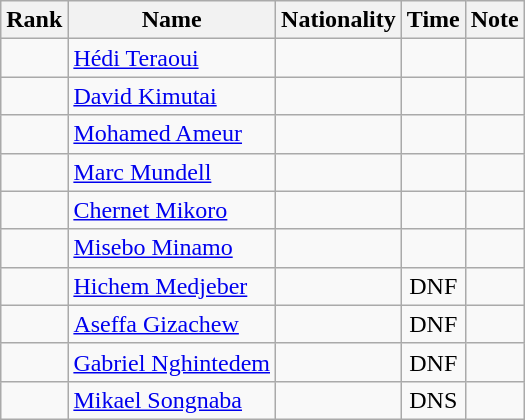<table class="wikitable sortable" style="text-align:center">
<tr>
<th>Rank</th>
<th>Name</th>
<th>Nationality</th>
<th>Time</th>
<th>Note</th>
</tr>
<tr>
<td></td>
<td align="left"><a href='#'>Hédi Teraoui</a></td>
<td align=left></td>
<td></td>
<td></td>
</tr>
<tr>
<td></td>
<td align="left"><a href='#'>David Kimutai</a></td>
<td align=left></td>
<td></td>
<td></td>
</tr>
<tr>
<td></td>
<td align="left"><a href='#'>Mohamed Ameur</a></td>
<td align=left></td>
<td></td>
<td></td>
</tr>
<tr>
<td></td>
<td align="left"><a href='#'>Marc Mundell</a></td>
<td align=left></td>
<td></td>
<td></td>
</tr>
<tr>
<td></td>
<td align="left"><a href='#'>Chernet Mikoro</a></td>
<td align=left></td>
<td></td>
<td></td>
</tr>
<tr>
<td></td>
<td align="left"><a href='#'>Misebo Minamo</a></td>
<td align=left></td>
<td></td>
<td></td>
</tr>
<tr>
<td></td>
<td align="left"><a href='#'>Hichem Medjeber</a></td>
<td align=left></td>
<td>DNF</td>
<td></td>
</tr>
<tr>
<td></td>
<td align="left"><a href='#'>Aseffa Gizachew</a></td>
<td align=left></td>
<td>DNF</td>
<td></td>
</tr>
<tr>
<td></td>
<td align="left"><a href='#'>Gabriel Nghintedem</a></td>
<td align=left></td>
<td>DNF</td>
<td></td>
</tr>
<tr>
<td></td>
<td align="left"><a href='#'>Mikael Songnaba</a></td>
<td align=left></td>
<td>DNS</td>
<td></td>
</tr>
</table>
